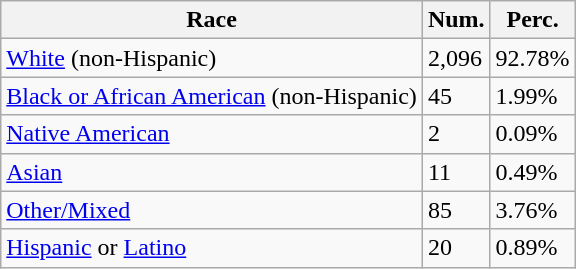<table class="wikitable">
<tr>
<th>Race</th>
<th>Num.</th>
<th>Perc.</th>
</tr>
<tr>
<td><a href='#'>White</a> (non-Hispanic)</td>
<td>2,096</td>
<td>92.78%</td>
</tr>
<tr>
<td><a href='#'>Black or African American</a> (non-Hispanic)</td>
<td>45</td>
<td>1.99%</td>
</tr>
<tr>
<td><a href='#'>Native American</a></td>
<td>2</td>
<td>0.09%</td>
</tr>
<tr>
<td><a href='#'>Asian</a></td>
<td>11</td>
<td>0.49%</td>
</tr>
<tr>
<td><a href='#'>Other/Mixed</a></td>
<td>85</td>
<td>3.76%</td>
</tr>
<tr>
<td><a href='#'>Hispanic</a> or <a href='#'>Latino</a></td>
<td>20</td>
<td>0.89%</td>
</tr>
</table>
